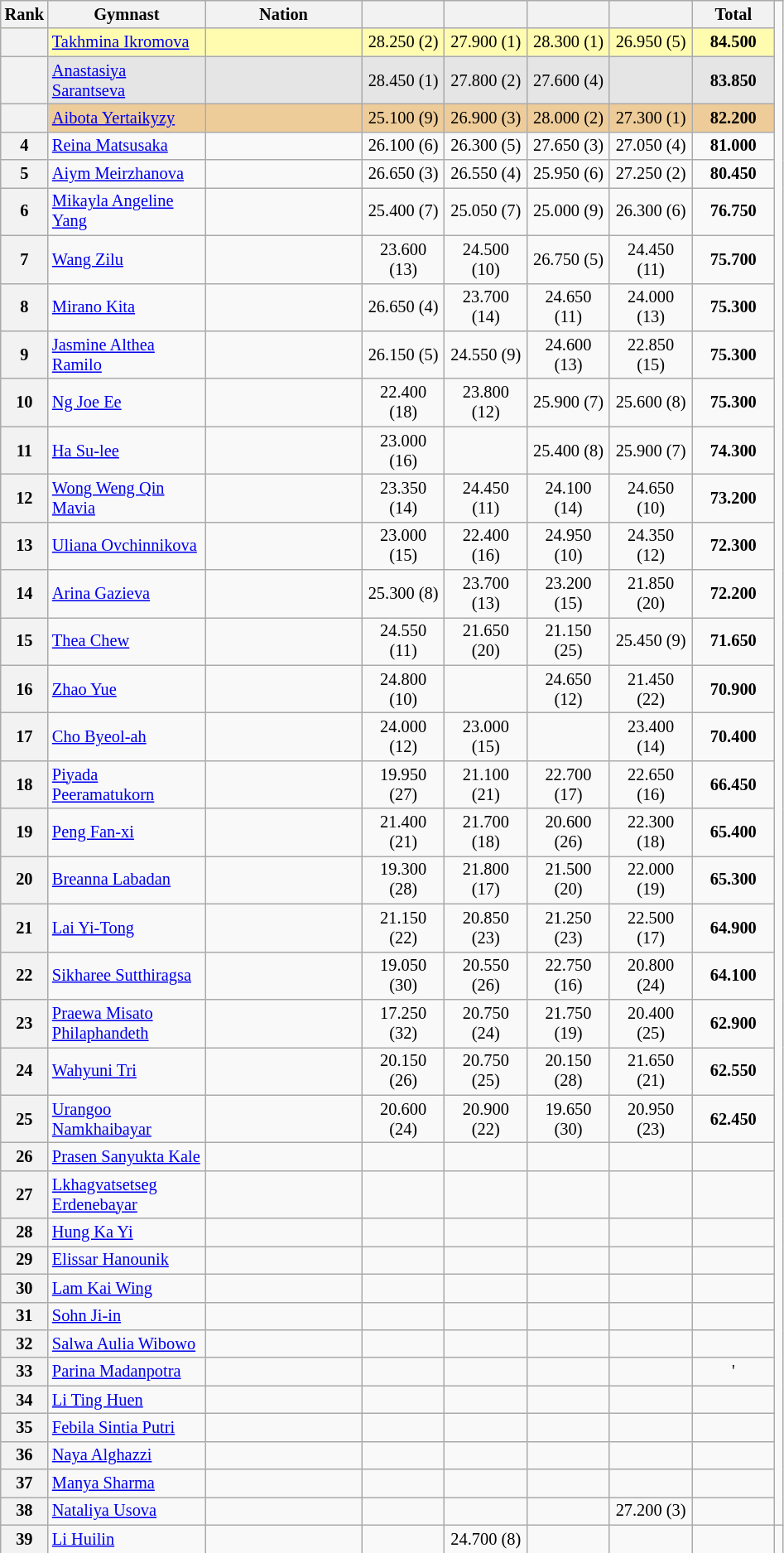<table class="wikitable sortable" style="text-align:center; font-size:85%">
<tr>
<th scope="col" style="width:20px;">Rank</th>
<th scope="col" style="width:120px;">Gymnast</th>
<th scope="col" style="width:120px;">Nation</th>
<th scope="col" style="width:60px;"></th>
<th scope="col" style="width:60px;"></th>
<th scope="col" style="width:60px;"></th>
<th scope="col" style="width:60px;"></th>
<th scope="col" style="width:60px;">Total</th>
</tr>
<tr bgcolor="fffcaf">
<th scope="row"></th>
<td align="left"><a href='#'>Takhmina Ikromova</a></td>
<td style="text-align:left;"></td>
<td>28.250 (2)</td>
<td>27.900 (1)</td>
<td>28.300 (1)</td>
<td>26.950 (5)</td>
<td><strong>84.500</strong></td>
</tr>
<tr bgcolor="e5e5e5">
<th scope="row"></th>
<td align="left"><a href='#'>Anastasiya Sarantseva</a></td>
<td style="text-align:left;"></td>
<td>28.450 (1)</td>
<td>27.800 (2)</td>
<td>27.600 (4)</td>
<td></td>
<td><strong>83.850</strong></td>
</tr>
<tr bgcolor="eecc99">
<th scope="row"></th>
<td align="left"><a href='#'>Aibota Yertaikyzy</a></td>
<td style="text-align:left;"></td>
<td>25.100 (9)</td>
<td>26.900 (3)</td>
<td>28.000 (2)</td>
<td>27.300 (1)</td>
<td><strong>82.200</strong></td>
</tr>
<tr>
<th scope="row">4</th>
<td align="left"><a href='#'>Reina Matsusaka</a></td>
<td style="text-align:left;"></td>
<td>26.100 (6)</td>
<td>26.300 (5)</td>
<td>27.650 (3)</td>
<td>27.050 (4)</td>
<td><strong>81.000</strong></td>
</tr>
<tr>
<th scope="row">5</th>
<td align="left"><a href='#'>Aiym Meirzhanova</a></td>
<td style="text-align:left;"></td>
<td>26.650 (3)</td>
<td>26.550 (4)</td>
<td>25.950 (6)</td>
<td>27.250 (2)</td>
<td><strong>80.450</strong></td>
</tr>
<tr>
<th scope="row">6</th>
<td align="left"><a href='#'>Mikayla Angeline Yang</a></td>
<td style="text-align:left;"></td>
<td>25.400 (7)</td>
<td>25.050 (7)</td>
<td>25.000 (9)</td>
<td>26.300 (6)</td>
<td><strong>76.750</strong></td>
</tr>
<tr>
<th scope="row">7</th>
<td align="left"><a href='#'>Wang Zilu</a></td>
<td style="text-align:left;"></td>
<td>23.600 (13)</td>
<td>24.500 (10)</td>
<td>26.750 (5)</td>
<td>24.450 (11)</td>
<td><strong>75.700</strong></td>
</tr>
<tr>
<th scope="row">8</th>
<td align="left"><a href='#'>Mirano Kita</a></td>
<td style="text-align:left;"></td>
<td>26.650 (4)</td>
<td>23.700 (14)</td>
<td>24.650 (11)</td>
<td>24.000 (13)</td>
<td><strong>75.300</strong></td>
</tr>
<tr>
<th scope="row">9</th>
<td align="left"><a href='#'>Jasmine Althea Ramilo</a></td>
<td style="text-align:left;"></td>
<td>26.150 (5)</td>
<td>24.550 (9)</td>
<td>24.600 (13)</td>
<td>22.850 (15)</td>
<td><strong>75.300</strong></td>
</tr>
<tr>
<th scope="row">10</th>
<td align="left"><a href='#'>Ng Joe Ee</a></td>
<td style="text-align:left;"></td>
<td>22.400 (18)</td>
<td>23.800 (12)</td>
<td>25.900 (7)</td>
<td>25.600 (8)</td>
<td><strong>75.300</strong></td>
</tr>
<tr>
<th scope="row">11</th>
<td align="left"><a href='#'>Ha Su-lee</a></td>
<td style="text-align:left;"></td>
<td>23.000 (16)</td>
<td></td>
<td>25.400 (8)</td>
<td>25.900 (7)</td>
<td><strong>74.300</strong></td>
</tr>
<tr>
<th scope="row">12</th>
<td align="left"><a href='#'>Wong Weng Qin Mavia</a></td>
<td style="text-align:left;"></td>
<td>23.350 (14)</td>
<td>24.450 (11)</td>
<td>24.100 (14)</td>
<td>24.650 (10)</td>
<td><strong>73.200</strong></td>
</tr>
<tr>
<th scope="row">13</th>
<td align="left"><a href='#'>Uliana Ovchinnikova</a></td>
<td style="text-align:left;"></td>
<td>23.000 (15)</td>
<td>22.400 (16)</td>
<td>24.950 (10)</td>
<td>24.350 (12)</td>
<td><strong>72.300</strong></td>
</tr>
<tr>
<th scope="row">14</th>
<td align="left"><a href='#'>Arina Gazieva</a></td>
<td style="text-align:left;"></td>
<td>25.300 (8)</td>
<td>23.700 (13)</td>
<td>23.200 (15)</td>
<td>21.850 (20)</td>
<td><strong>72.200</strong></td>
</tr>
<tr>
<th scope="row">15</th>
<td align="left"><a href='#'>Thea Chew</a></td>
<td style="text-align:left;"></td>
<td>24.550 (11)</td>
<td>21.650 (20)</td>
<td>21.150 (25)</td>
<td>25.450 (9)</td>
<td><strong>71.650</strong></td>
</tr>
<tr>
<th scope="row">16</th>
<td align="left"><a href='#'>Zhao Yue</a></td>
<td style="text-align:left;"></td>
<td>24.800 (10)</td>
<td></td>
<td>24.650 (12)</td>
<td>21.450 (22)</td>
<td><strong>70.900</strong></td>
</tr>
<tr>
<th scope="row">17</th>
<td align="left"><a href='#'>Cho Byeol-ah</a></td>
<td style="text-align:left;"></td>
<td>24.000 (12)</td>
<td>23.000 (15)</td>
<td></td>
<td>23.400 (14)</td>
<td><strong>70.400</strong></td>
</tr>
<tr>
<th scope="row">18</th>
<td align="left"><a href='#'>Piyada Peeramatukorn</a></td>
<td style="text-align:left;"></td>
<td>19.950 (27)</td>
<td>21.100 (21)</td>
<td>22.700 (17)</td>
<td>22.650 (16)</td>
<td><strong>66.450</strong></td>
</tr>
<tr>
<th>19</th>
<td align="left"><a href='#'>Peng Fan-xi</a></td>
<td style="text-align:left;"></td>
<td>21.400 (21)</td>
<td>21.700 (18)</td>
<td>20.600 (26)</td>
<td>22.300 (18)</td>
<td><strong>65.400</strong></td>
</tr>
<tr>
<th>20</th>
<td align="left"><a href='#'>Breanna Labadan</a></td>
<td style="text-align:left;"></td>
<td>19.300 (28)</td>
<td>21.800 (17)</td>
<td>21.500 (20)</td>
<td>22.000 (19)</td>
<td><strong>65.300</strong></td>
</tr>
<tr>
<th>21</th>
<td align="left"><a href='#'>Lai Yi-Tong</a></td>
<td style="text-align:left;"></td>
<td>21.150 (22)</td>
<td>20.850 (23)</td>
<td>21.250 (23)</td>
<td>22.500 (17)</td>
<td><strong>64.900</strong></td>
</tr>
<tr>
<th>22</th>
<td align="left"><a href='#'>Sikharee Sutthiragsa</a></td>
<td style="text-align:left;"></td>
<td>19.050 (30)</td>
<td>20.550 (26)</td>
<td>22.750 (16)</td>
<td>20.800 (24)</td>
<td><strong>64.100</strong></td>
</tr>
<tr>
<th>23</th>
<td align="left"><a href='#'>Praewa Misato Philaphandeth</a></td>
<td style="text-align:left;"></td>
<td>17.250 (32)</td>
<td>20.750 (24)</td>
<td>21.750 (19)</td>
<td>20.400 (25)</td>
<td><strong>62.900</strong></td>
</tr>
<tr>
<th>24</th>
<td align="left"><a href='#'>Wahyuni Tri</a></td>
<td style="text-align:left;"></td>
<td>20.150 (26)</td>
<td>20.750 (25)</td>
<td>20.150 (28)</td>
<td>21.650 (21)</td>
<td><strong>62.550</strong></td>
</tr>
<tr>
<th>25</th>
<td align="left"><a href='#'>Urangoo Namkhaibayar</a></td>
<td style="text-align:left;"></td>
<td>20.600 (24)</td>
<td>20.900 (22)</td>
<td>19.650 (30)</td>
<td>20.950 (23)</td>
<td><strong>62.450</strong></td>
</tr>
<tr>
<th>26</th>
<td align="left"><a href='#'>Prasen Sanyukta Kale</a></td>
<td style="text-align:left;"></td>
<td></td>
<td></td>
<td></td>
<td></td>
<td></td>
</tr>
<tr>
<th>27</th>
<td align="left"><a href='#'>Lkhagvatsetseg Erdenebayar</a></td>
<td style="text-align:left;"></td>
<td></td>
<td></td>
<td></td>
<td></td>
<td></td>
</tr>
<tr>
<th>28</th>
<td align="left"><a href='#'>Hung Ka Yi</a></td>
<td style="text-align:left;"></td>
<td></td>
<td></td>
<td></td>
<td></td>
<td></td>
</tr>
<tr>
<th>29</th>
<td align="left"><a href='#'>Elissar Hanounik</a></td>
<td style="text-align:left;"></td>
<td></td>
<td></td>
<td></td>
<td></td>
<td></td>
</tr>
<tr>
<th>30</th>
<td align="left"><a href='#'>Lam Kai Wing</a></td>
<td style="text-align:left;"></td>
<td></td>
<td></td>
<td></td>
<td></td>
<td></td>
</tr>
<tr>
<th>31</th>
<td align="left"><a href='#'>Sohn Ji-in</a></td>
<td style="text-align:left;"></td>
<td></td>
<td></td>
<td></td>
<td></td>
<td></td>
</tr>
<tr>
<th>32</th>
<td align="left"><a href='#'>Salwa Aulia Wibowo</a></td>
<td style="text-align:left;"></td>
<td></td>
<td></td>
<td></td>
<td></td>
<td></td>
</tr>
<tr>
<th>33</th>
<td align="left"><a href='#'>Parina Madanpotra</a></td>
<td style="text-align:left;"></td>
<td></td>
<td></td>
<td></td>
<td></td>
<td>'</td>
</tr>
<tr>
<th>34</th>
<td align="left"><a href='#'>Li Ting Huen</a></td>
<td style="text-align:left;"></td>
<td></td>
<td></td>
<td></td>
<td></td>
<td></td>
</tr>
<tr>
<th>35</th>
<td align="left"><a href='#'>Febila Sintia Putri</a></td>
<td style="text-align:left;"></td>
<td></td>
<td></td>
<td></td>
<td></td>
<td></td>
</tr>
<tr>
<th>36</th>
<td align="left"><a href='#'>Naya Alghazzi</a></td>
<td style="text-align:left;"></td>
<td></td>
<td></td>
<td></td>
<td></td>
<td></td>
</tr>
<tr>
<th>37</th>
<td align="left"><a href='#'>Manya Sharma</a></td>
<td style="text-align:left;"></td>
<td></td>
<td></td>
<td></td>
<td></td>
<td></td>
</tr>
<tr>
<th>38</th>
<td align="left"><a href='#'>Nataliya Usova</a></td>
<td style="text-align:left;"></td>
<td></td>
<td></td>
<td></td>
<td>27.200 (3)</td>
<td></td>
</tr>
<tr>
<th>39</th>
<td align="left"><a href='#'>Li Huilin</a></td>
<td style="text-align:left;"></td>
<td></td>
<td>24.700 (8)</td>
<td></td>
<td></td>
<td></td>
<td></td>
</tr>
</table>
